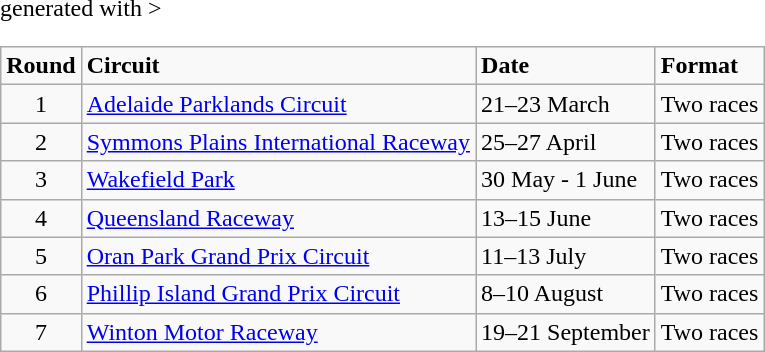<table class="wikitable" <hiddentext>generated with >
<tr style="font-weight:bold">
<td height="14" align="center">Round</td>
<td>Circuit</td>
<td>Date</td>
<td>Format</td>
</tr>
<tr>
<td height="14" align="center">1</td>
<td><a href='#'>Adelaide Parklands Circuit</a></td>
<td>21–23 March</td>
<td>Two races</td>
</tr>
<tr>
<td height="14" align="center">2</td>
<td><a href='#'>Symmons Plains International Raceway</a></td>
<td>25–27 April</td>
<td>Two races</td>
</tr>
<tr>
<td height="14" align="center">3</td>
<td><a href='#'>Wakefield Park</a></td>
<td>30 May - 1 June</td>
<td>Two races</td>
</tr>
<tr>
<td height="14" align="center">4</td>
<td><a href='#'>Queensland Raceway</a></td>
<td>13–15 June</td>
<td>Two races</td>
</tr>
<tr>
<td height="14" align="center">5</td>
<td><a href='#'>Oran Park Grand Prix Circuit</a></td>
<td>11–13 July</td>
<td>Two races</td>
</tr>
<tr>
<td height="14" align="center">6</td>
<td><a href='#'>Phillip Island Grand Prix Circuit</a></td>
<td>8–10 August</td>
<td>Two races</td>
</tr>
<tr>
<td height="14" align="center">7</td>
<td><a href='#'>Winton Motor Raceway</a></td>
<td>19–21 September</td>
<td>Two races</td>
</tr>
</table>
